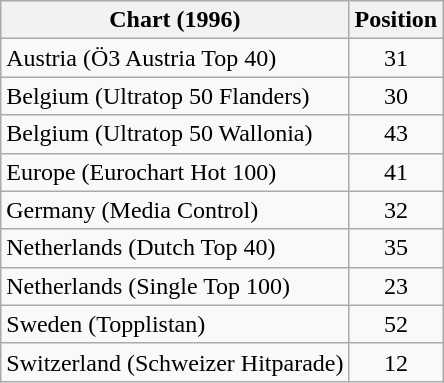<table class="wikitable sortable">
<tr>
<th>Chart (1996)</th>
<th>Position</th>
</tr>
<tr>
<td>Austria (Ö3 Austria Top 40)</td>
<td align="center">31</td>
</tr>
<tr>
<td>Belgium (Ultratop 50 Flanders)</td>
<td align="center">30</td>
</tr>
<tr>
<td>Belgium (Ultratop 50 Wallonia)</td>
<td align="center">43</td>
</tr>
<tr>
<td>Europe (Eurochart Hot 100)</td>
<td align="center">41</td>
</tr>
<tr>
<td>Germany (Media Control)</td>
<td align="center">32</td>
</tr>
<tr>
<td>Netherlands (Dutch Top 40)</td>
<td align="center">35</td>
</tr>
<tr>
<td>Netherlands (Single Top 100)</td>
<td align="center">23</td>
</tr>
<tr>
<td>Sweden (Topplistan)</td>
<td align="center">52</td>
</tr>
<tr>
<td>Switzerland (Schweizer Hitparade)</td>
<td align="center">12</td>
</tr>
</table>
